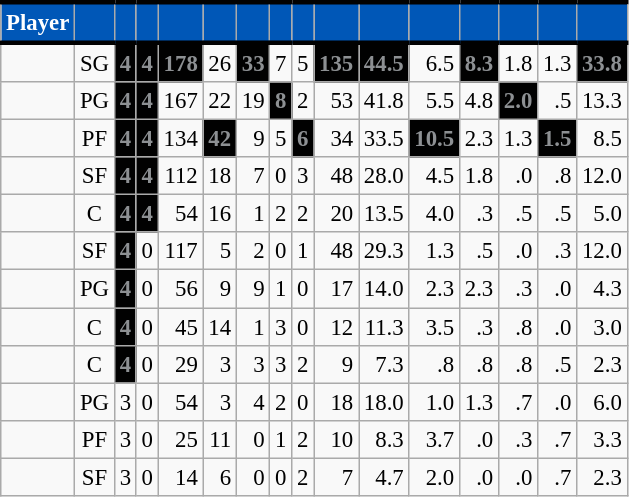<table class="wikitable sortable" style="font-size: 95%; text-align:right;">
<tr>
<th style="background:#0057B7; color:#FFFFFF; border-top:#010101 3px solid; border-bottom:#010101 3px solid;">Player</th>
<th style="background:#0057B7; color:#FFFFFF; border-top:#010101 3px solid; border-bottom:#010101 3px solid;"></th>
<th style="background:#0057B7; color:#FFFFFF; border-top:#010101 3px solid; border-bottom:#010101 3px solid;"></th>
<th style="background:#0057B7; color:#FFFFFF; border-top:#010101 3px solid; border-bottom:#010101 3px solid;"></th>
<th style="background:#0057B7; color:#FFFFFF; border-top:#010101 3px solid; border-bottom:#010101 3px solid;"></th>
<th style="background:#0057B7; color:#FFFFFF; border-top:#010101 3px solid; border-bottom:#010101 3px solid;"></th>
<th style="background:#0057B7; color:#FFFFFF; border-top:#010101 3px solid; border-bottom:#010101 3px solid;"></th>
<th style="background:#0057B7; color:#FFFFFF; border-top:#010101 3px solid; border-bottom:#010101 3px solid;"></th>
<th style="background:#0057B7; color:#FFFFFF; border-top:#010101 3px solid; border-bottom:#010101 3px solid;"></th>
<th style="background:#0057B7; color:#FFFFFF; border-top:#010101 3px solid; border-bottom:#010101 3px solid;"></th>
<th style="background:#0057B7; color:#FFFFFF; border-top:#010101 3px solid; border-bottom:#010101 3px solid;"></th>
<th style="background:#0057B7; color:#FFFFFF; border-top:#010101 3px solid; border-bottom:#010101 3px solid;"></th>
<th style="background:#0057B7; color:#FFFFFF; border-top:#010101 3px solid; border-bottom:#010101 3px solid;"></th>
<th style="background:#0057B7; color:#FFFFFF; border-top:#010101 3px solid; border-bottom:#010101 3px solid;"></th>
<th style="background:#0057B7; color:#FFFFFF; border-top:#010101 3px solid; border-bottom:#010101 3px solid;"></th>
<th style="background:#0057B7; color:#FFFFFF; border-top:#010101 3px solid; border-bottom:#010101 3px solid;"></th>
</tr>
<tr>
<td style="text-align:left;"></td>
<td style="text-align:center;">SG</td>
<td style="background:#010101; color:#8D9093;"><strong>4</strong></td>
<td style="background:#010101; color:#8D9093;"><strong>4</strong></td>
<td style="background:#010101; color:#8D9093;"><strong>178</strong></td>
<td>26</td>
<td style="background:#010101; color:#8D9093;"><strong>33</strong></td>
<td>7</td>
<td>5</td>
<td style="background:#010101; color:#8D9093;"><strong>135</strong></td>
<td style="background:#010101; color:#8D9093;"><strong>44.5</strong></td>
<td>6.5</td>
<td style="background:#010101; color:#8D9093;"><strong>8.3</strong></td>
<td>1.8</td>
<td>1.3</td>
<td style="background:#010101; color:#8D9093;"><strong>33.8</strong></td>
</tr>
<tr>
<td style="text-align:left;"></td>
<td style="text-align:center;">PG</td>
<td style="background:#010101; color:#8D9093;"><strong>4</strong></td>
<td style="background:#010101; color:#8D9093;"><strong>4</strong></td>
<td>167</td>
<td>22</td>
<td>19</td>
<td style="background:#010101; color:#8D9093;"><strong>8</strong></td>
<td>2</td>
<td>53</td>
<td>41.8</td>
<td>5.5</td>
<td>4.8</td>
<td style="background:#010101; color:#8D9093;"><strong>2.0</strong></td>
<td>.5</td>
<td>13.3</td>
</tr>
<tr>
<td style="text-align:left;"></td>
<td style="text-align:center;">PF</td>
<td style="background:#010101; color:#8D9093;"><strong>4</strong></td>
<td style="background:#010101; color:#8D9093;"><strong>4</strong></td>
<td>134</td>
<td style="background:#010101; color:#8D9093;"><strong>42</strong></td>
<td>9</td>
<td>5</td>
<td style="background:#010101; color:#8D9093;"><strong>6</strong></td>
<td>34</td>
<td>33.5</td>
<td style="background:#010101; color:#8D9093;"><strong>10.5</strong></td>
<td>2.3</td>
<td>1.3</td>
<td style="background:#010101; color:#8D9093;"><strong>1.5</strong></td>
<td>8.5</td>
</tr>
<tr>
<td style="text-align:left;"></td>
<td style="text-align:center;">SF</td>
<td style="background:#010101; color:#8D9093;"><strong>4</strong></td>
<td style="background:#010101; color:#8D9093;"><strong>4</strong></td>
<td>112</td>
<td>18</td>
<td>7</td>
<td>0</td>
<td>3</td>
<td>48</td>
<td>28.0</td>
<td>4.5</td>
<td>1.8</td>
<td>.0</td>
<td>.8</td>
<td>12.0</td>
</tr>
<tr>
<td style="text-align:left;"></td>
<td style="text-align:center;">C</td>
<td style="background:#010101; color:#8D9093;"><strong>4</strong></td>
<td style="background:#010101; color:#8D9093;"><strong>4</strong></td>
<td>54</td>
<td>16</td>
<td>1</td>
<td>2</td>
<td>2</td>
<td>20</td>
<td>13.5</td>
<td>4.0</td>
<td>.3</td>
<td>.5</td>
<td>.5</td>
<td>5.0</td>
</tr>
<tr>
<td style="text-align:left;"></td>
<td style="text-align:center;">SF</td>
<td style="background:#010101; color:#8D9093;"><strong>4</strong></td>
<td>0</td>
<td>117</td>
<td>5</td>
<td>2</td>
<td>0</td>
<td>1</td>
<td>48</td>
<td>29.3</td>
<td>1.3</td>
<td>.5</td>
<td>.0</td>
<td>.3</td>
<td>12.0</td>
</tr>
<tr>
<td style="text-align:left;"></td>
<td style="text-align:center;">PG</td>
<td style="background:#010101; color:#8D9093;"><strong>4</strong></td>
<td>0</td>
<td>56</td>
<td>9</td>
<td>9</td>
<td>1</td>
<td>0</td>
<td>17</td>
<td>14.0</td>
<td>2.3</td>
<td>2.3</td>
<td>.3</td>
<td>.0</td>
<td>4.3</td>
</tr>
<tr>
<td style="text-align:left;"></td>
<td style="text-align:center;">C</td>
<td style="background:#010101; color:#8D9093;"><strong>4</strong></td>
<td>0</td>
<td>45</td>
<td>14</td>
<td>1</td>
<td>3</td>
<td>0</td>
<td>12</td>
<td>11.3</td>
<td>3.5</td>
<td>.3</td>
<td>.8</td>
<td>.0</td>
<td>3.0</td>
</tr>
<tr>
<td style="text-align:left;"></td>
<td style="text-align:center;">C</td>
<td style="background:#010101; color:#8D9093;"><strong>4</strong></td>
<td>0</td>
<td>29</td>
<td>3</td>
<td>3</td>
<td>3</td>
<td>2</td>
<td>9</td>
<td>7.3</td>
<td>.8</td>
<td>.8</td>
<td>.8</td>
<td>.5</td>
<td>2.3</td>
</tr>
<tr>
<td style="text-align:left;"></td>
<td style="text-align:center;">PG</td>
<td>3</td>
<td>0</td>
<td>54</td>
<td>3</td>
<td>4</td>
<td>2</td>
<td>0</td>
<td>18</td>
<td>18.0</td>
<td>1.0</td>
<td>1.3</td>
<td>.7</td>
<td>.0</td>
<td>6.0</td>
</tr>
<tr>
<td style="text-align:left;"></td>
<td style="text-align:center;">PF</td>
<td>3</td>
<td>0</td>
<td>25</td>
<td>11</td>
<td>0</td>
<td>1</td>
<td>2</td>
<td>10</td>
<td>8.3</td>
<td>3.7</td>
<td>.0</td>
<td>.3</td>
<td>.7</td>
<td>3.3</td>
</tr>
<tr>
<td style="text-align:left;"></td>
<td style="text-align:center;">SF</td>
<td>3</td>
<td>0</td>
<td>14</td>
<td>6</td>
<td>0</td>
<td>0</td>
<td>2</td>
<td>7</td>
<td>4.7</td>
<td>2.0</td>
<td>.0</td>
<td>.0</td>
<td>.7</td>
<td>2.3</td>
</tr>
</table>
